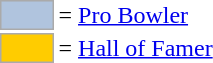<table>
<tr>
<td style="background-color:lightsteelblue; border:1px solid #aaaaaa; width:2em;"></td>
<td>= <a href='#'>Pro Bowler</a></td>
</tr>
<tr>
<td style="background-color:#FFCC00; border:1px solid #aaaaaa; width:2em;"></td>
<td>= <a href='#'>Hall of Famer</a></td>
</tr>
</table>
